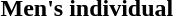<table>
<tr>
<th scope="row">Men's individual<br></th>
<td style="width:12em"></td>
<td style="width:12em"></td>
<td style="width:12em"></td>
</tr>
</table>
